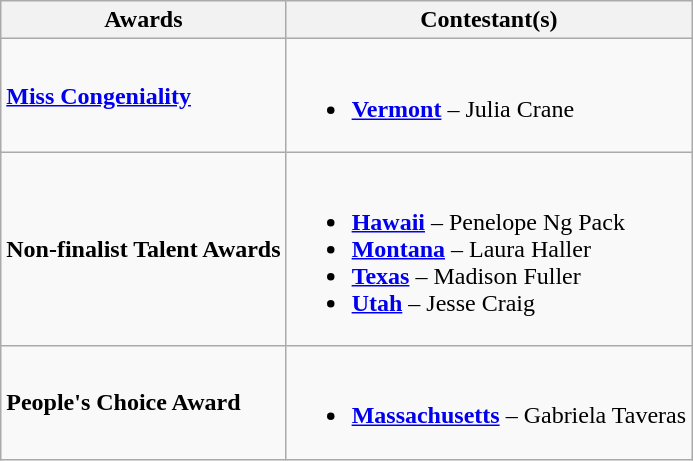<table class="wikitable">
<tr>
<th>Awards</th>
<th>Contestant(s)</th>
</tr>
<tr>
<td><strong><a href='#'>Miss Congeniality</a></strong></td>
<td><br><ul><li> <strong><a href='#'>Vermont</a></strong> – Julia Crane</li></ul></td>
</tr>
<tr>
<td><strong>Non-finalist Talent Awards</strong></td>
<td><br><ul><li> <strong><a href='#'>Hawaii</a></strong> – Penelope Ng Pack</li><li> <strong><a href='#'>Montana</a></strong> – Laura Haller</li><li> <strong><a href='#'>Texas</a></strong> – Madison Fuller</li><li> <strong><a href='#'>Utah</a></strong> – Jesse Craig</li></ul></td>
</tr>
<tr>
<td><strong>People's Choice Award</strong></td>
<td><br><ul><li> <strong><a href='#'>Massachusetts</a></strong> – Gabriela Taveras</li></ul></td>
</tr>
</table>
